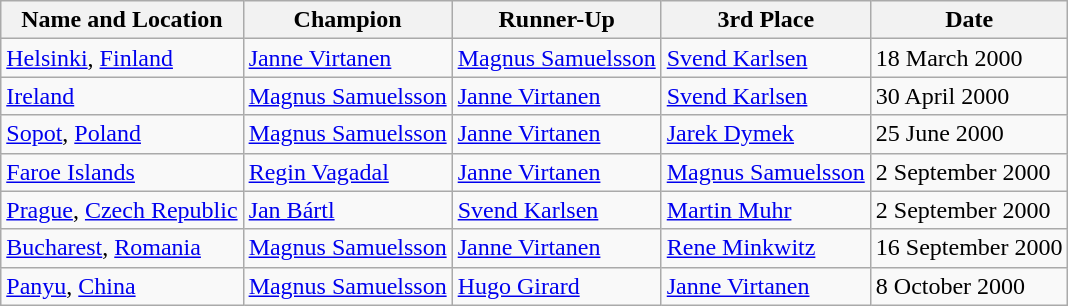<table class="wikitable" style="display: inline-table">
<tr>
<th>Name and Location</th>
<th>Champion</th>
<th>Runner-Up</th>
<th>3rd Place</th>
<th>Date</th>
</tr>
<tr>
<td> <a href='#'>Helsinki</a>, <a href='#'>Finland</a> <br> </td>
<td> <a href='#'>Janne Virtanen</a></td>
<td> <a href='#'>Magnus Samuelsson</a></td>
<td> <a href='#'>Svend Karlsen</a></td>
<td>18 March 2000</td>
</tr>
<tr>
<td> <a href='#'>Ireland</a> <br> </td>
<td> <a href='#'>Magnus Samuelsson</a></td>
<td> <a href='#'>Janne Virtanen</a></td>
<td> <a href='#'>Svend Karlsen</a></td>
<td>30 April 2000</td>
</tr>
<tr>
<td> <a href='#'>Sopot</a>, <a href='#'>Poland</a> <br> </td>
<td> <a href='#'>Magnus Samuelsson</a></td>
<td> <a href='#'>Janne Virtanen</a></td>
<td> <a href='#'>Jarek Dymek</a></td>
<td>25 June 2000</td>
</tr>
<tr>
<td> <a href='#'>Faroe Islands</a> <br> </td>
<td> <a href='#'>Regin Vagadal</a></td>
<td> <a href='#'>Janne Virtanen</a></td>
<td> <a href='#'>Magnus Samuelsson</a></td>
<td>2 September 2000</td>
</tr>
<tr>
<td> <a href='#'>Prague</a>, <a href='#'>Czech Republic</a> <br> </td>
<td> <a href='#'>Jan Bártl</a></td>
<td> <a href='#'>Svend Karlsen</a></td>
<td> <a href='#'>Martin Muhr</a></td>
<td>2 September 2000</td>
</tr>
<tr>
<td> <a href='#'>Bucharest</a>, <a href='#'>Romania</a> <br> </td>
<td> <a href='#'>Magnus Samuelsson</a></td>
<td> <a href='#'>Janne Virtanen</a></td>
<td> <a href='#'>Rene Minkwitz</a></td>
<td>16 September 2000</td>
</tr>
<tr>
<td> <a href='#'>Panyu</a>, <a href='#'>China</a> <br> </td>
<td> <a href='#'>Magnus Samuelsson</a></td>
<td> <a href='#'>Hugo Girard</a></td>
<td> <a href='#'>Janne Virtanen</a></td>
<td>8 October 2000</td>
</tr>
</table>
